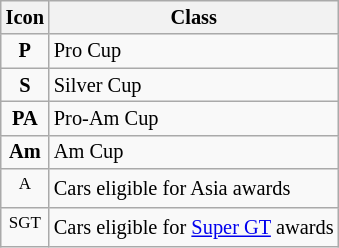<table class="wikitable" style="font-size: 85%;">
<tr>
<th>Icon</th>
<th>Class</th>
</tr>
<tr>
<td align=center><strong><span>P</span></strong></td>
<td>Pro Cup</td>
</tr>
<tr>
<td align=center><strong><span>S</span></strong></td>
<td>Silver Cup</td>
</tr>
<tr>
<td align=center><strong><span>PA</span></strong></td>
<td>Pro-Am Cup</td>
</tr>
<tr>
<td align=center><strong><span>Am</span></strong></td>
<td>Am Cup</td>
</tr>
<tr>
<td align=center><sup>A</sup></td>
<td>Cars eligible for Asia awards</td>
</tr>
<tr>
<td align=center><sup>SGT</sup></td>
<td>Cars eligible for <a href='#'>Super GT</a> awards</td>
</tr>
</table>
